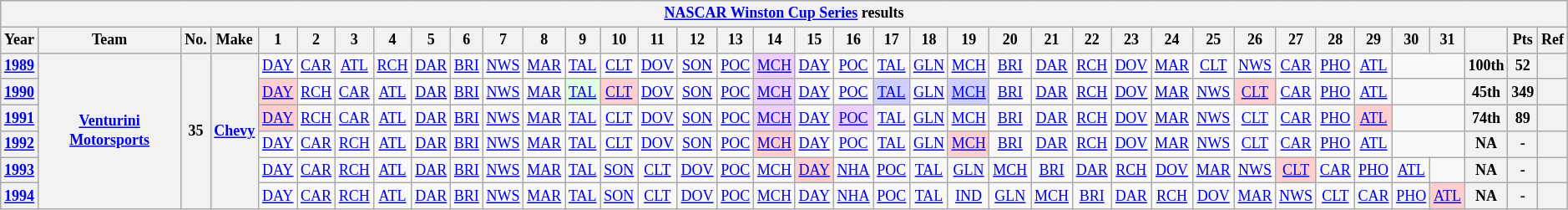<table class="wikitable" style="text-align:center; font-size:75%">
<tr>
<th colspan=42><a href='#'>NASCAR Winston Cup Series</a> results</th>
</tr>
<tr>
<th>Year</th>
<th>Team</th>
<th>No.</th>
<th>Make</th>
<th>1</th>
<th>2</th>
<th>3</th>
<th>4</th>
<th>5</th>
<th>6</th>
<th>7</th>
<th>8</th>
<th>9</th>
<th>10</th>
<th>11</th>
<th>12</th>
<th>13</th>
<th>14</th>
<th>15</th>
<th>16</th>
<th>17</th>
<th>18</th>
<th>19</th>
<th>20</th>
<th>21</th>
<th>22</th>
<th>23</th>
<th>24</th>
<th>25</th>
<th>26</th>
<th>27</th>
<th>28</th>
<th>29</th>
<th>30</th>
<th>31</th>
<th></th>
<th>Pts</th>
<th>Ref</th>
</tr>
<tr>
<th><a href='#'>1989</a></th>
<th rowspan=6><a href='#'>Venturini Motorsports</a></th>
<th rowspan=6>35</th>
<th rowspan=6><a href='#'>Chevy</a></th>
<td><a href='#'>DAY</a></td>
<td><a href='#'>CAR</a></td>
<td><a href='#'>ATL</a></td>
<td><a href='#'>RCH</a></td>
<td><a href='#'>DAR</a></td>
<td><a href='#'>BRI</a></td>
<td><a href='#'>NWS</a></td>
<td><a href='#'>MAR</a></td>
<td><a href='#'>TAL</a></td>
<td><a href='#'>CLT</a></td>
<td><a href='#'>DOV</a></td>
<td><a href='#'>SON</a></td>
<td><a href='#'>POC</a></td>
<td style="background:#EFCFFF;"><a href='#'>MCH</a><br></td>
<td><a href='#'>DAY</a></td>
<td><a href='#'>POC</a></td>
<td><a href='#'>TAL</a></td>
<td><a href='#'>GLN</a></td>
<td><a href='#'>MCH</a></td>
<td><a href='#'>BRI</a></td>
<td><a href='#'>DAR</a></td>
<td><a href='#'>RCH</a></td>
<td><a href='#'>DOV</a></td>
<td><a href='#'>MAR</a></td>
<td><a href='#'>CLT</a></td>
<td><a href='#'>NWS</a></td>
<td><a href='#'>CAR</a></td>
<td><a href='#'>PHO</a></td>
<td><a href='#'>ATL</a></td>
<td colspan=2></td>
<th>100th</th>
<th>52</th>
<th></th>
</tr>
<tr>
<th><a href='#'>1990</a></th>
<td style="background:#FFCFCF;"><a href='#'>DAY</a><br></td>
<td><a href='#'>RCH</a></td>
<td><a href='#'>CAR</a></td>
<td><a href='#'>ATL</a></td>
<td><a href='#'>DAR</a></td>
<td><a href='#'>BRI</a></td>
<td><a href='#'>NWS</a></td>
<td><a href='#'>MAR</a></td>
<td style="background:#DFFFDF;"><a href='#'>TAL</a><br></td>
<td style="background:#FFCFCF;"><a href='#'>CLT</a><br></td>
<td><a href='#'>DOV</a></td>
<td><a href='#'>SON</a></td>
<td><a href='#'>POC</a></td>
<td style="background:#EFCFFF;"><a href='#'>MCH</a><br></td>
<td><a href='#'>DAY</a></td>
<td><a href='#'>POC</a></td>
<td style="background:#CFCFFF;"><a href='#'>TAL</a><br></td>
<td><a href='#'>GLN</a></td>
<td style="background:#CFCFFF;"><a href='#'>MCH</a><br></td>
<td><a href='#'>BRI</a></td>
<td><a href='#'>DAR</a></td>
<td><a href='#'>RCH</a></td>
<td><a href='#'>DOV</a></td>
<td><a href='#'>MAR</a></td>
<td><a href='#'>NWS</a></td>
<td style="background:#FFCFCF;"><a href='#'>CLT</a><br></td>
<td><a href='#'>CAR</a></td>
<td><a href='#'>PHO</a></td>
<td><a href='#'>ATL</a></td>
<td colspan=2></td>
<th>45th</th>
<th>349</th>
<th></th>
</tr>
<tr>
<th><a href='#'>1991</a></th>
<td style="background:#FFCFCF;"><a href='#'>DAY</a><br></td>
<td><a href='#'>RCH</a></td>
<td><a href='#'>CAR</a></td>
<td><a href='#'>ATL</a></td>
<td><a href='#'>DAR</a></td>
<td><a href='#'>BRI</a></td>
<td><a href='#'>NWS</a></td>
<td><a href='#'>MAR</a></td>
<td><a href='#'>TAL</a></td>
<td><a href='#'>CLT</a></td>
<td><a href='#'>DOV</a></td>
<td><a href='#'>SON</a></td>
<td><a href='#'>POC</a></td>
<td style="background:#EFCFFF;"><a href='#'>MCH</a><br></td>
<td><a href='#'>DAY</a></td>
<td style="background:#EFCFFF;"><a href='#'>POC</a><br></td>
<td><a href='#'>TAL</a></td>
<td><a href='#'>GLN</a></td>
<td><a href='#'>MCH</a></td>
<td><a href='#'>BRI</a></td>
<td><a href='#'>DAR</a></td>
<td><a href='#'>RCH</a></td>
<td><a href='#'>DOV</a></td>
<td><a href='#'>MAR</a></td>
<td><a href='#'>NWS</a></td>
<td><a href='#'>CLT</a></td>
<td><a href='#'>CAR</a></td>
<td><a href='#'>PHO</a></td>
<td style="background:#FFCFCF;"><a href='#'>ATL</a><br></td>
<td colspan=2></td>
<th>74th</th>
<th>89</th>
<th></th>
</tr>
<tr>
<th><a href='#'>1992</a></th>
<td><a href='#'>DAY</a></td>
<td><a href='#'>CAR</a></td>
<td><a href='#'>RCH</a></td>
<td><a href='#'>ATL</a></td>
<td><a href='#'>DAR</a></td>
<td><a href='#'>BRI</a></td>
<td><a href='#'>NWS</a></td>
<td><a href='#'>MAR</a></td>
<td><a href='#'>TAL</a></td>
<td><a href='#'>CLT</a></td>
<td><a href='#'>DOV</a></td>
<td><a href='#'>SON</a></td>
<td><a href='#'>POC</a></td>
<td style="background:#FFCFCF;"><a href='#'>MCH</a><br></td>
<td><a href='#'>DAY</a></td>
<td><a href='#'>POC</a></td>
<td><a href='#'>TAL</a></td>
<td><a href='#'>GLN</a></td>
<td style="background:#FFCFCF;"><a href='#'>MCH</a><br></td>
<td><a href='#'>BRI</a></td>
<td><a href='#'>DAR</a></td>
<td><a href='#'>RCH</a></td>
<td><a href='#'>DOV</a></td>
<td><a href='#'>MAR</a></td>
<td><a href='#'>NWS</a></td>
<td><a href='#'>CLT</a></td>
<td><a href='#'>CAR</a></td>
<td><a href='#'>PHO</a></td>
<td><a href='#'>ATL</a></td>
<td colspan=2></td>
<th>NA</th>
<th>-</th>
<th></th>
</tr>
<tr>
<th><a href='#'>1993</a></th>
<td><a href='#'>DAY</a></td>
<td><a href='#'>CAR</a></td>
<td><a href='#'>RCH</a></td>
<td><a href='#'>ATL</a></td>
<td><a href='#'>DAR</a></td>
<td><a href='#'>BRI</a></td>
<td><a href='#'>NWS</a></td>
<td><a href='#'>MAR</a></td>
<td><a href='#'>TAL</a></td>
<td><a href='#'>SON</a></td>
<td><a href='#'>CLT</a></td>
<td><a href='#'>DOV</a></td>
<td><a href='#'>POC</a></td>
<td><a href='#'>MCH</a></td>
<td style="background:#FFCFCF;"><a href='#'>DAY</a><br></td>
<td><a href='#'>NHA</a></td>
<td><a href='#'>POC</a></td>
<td><a href='#'>TAL</a></td>
<td><a href='#'>GLN</a></td>
<td><a href='#'>MCH</a></td>
<td><a href='#'>BRI</a></td>
<td><a href='#'>DAR</a></td>
<td><a href='#'>RCH</a></td>
<td><a href='#'>DOV</a></td>
<td><a href='#'>MAR</a></td>
<td><a href='#'>NWS</a></td>
<td style="background:#FFCFCF;"><a href='#'>CLT</a><br></td>
<td><a href='#'>CAR</a></td>
<td><a href='#'>PHO</a></td>
<td><a href='#'>ATL</a></td>
<td></td>
<th>NA</th>
<th>-</th>
<th></th>
</tr>
<tr>
<th><a href='#'>1994</a></th>
<td><a href='#'>DAY</a></td>
<td><a href='#'>CAR</a></td>
<td><a href='#'>RCH</a></td>
<td><a href='#'>ATL</a></td>
<td><a href='#'>DAR</a></td>
<td><a href='#'>BRI</a></td>
<td><a href='#'>NWS</a></td>
<td><a href='#'>MAR</a></td>
<td><a href='#'>TAL</a></td>
<td><a href='#'>SON</a></td>
<td><a href='#'>CLT</a></td>
<td><a href='#'>DOV</a></td>
<td><a href='#'>POC</a></td>
<td><a href='#'>MCH</a></td>
<td><a href='#'>DAY</a></td>
<td><a href='#'>NHA</a></td>
<td><a href='#'>POC</a></td>
<td><a href='#'>TAL</a></td>
<td><a href='#'>IND</a></td>
<td><a href='#'>GLN</a></td>
<td><a href='#'>MCH</a></td>
<td><a href='#'>BRI</a></td>
<td><a href='#'>DAR</a></td>
<td><a href='#'>RCH</a></td>
<td><a href='#'>DOV</a></td>
<td><a href='#'>MAR</a></td>
<td><a href='#'>NWS</a></td>
<td><a href='#'>CLT</a></td>
<td><a href='#'>CAR</a></td>
<td><a href='#'>PHO</a></td>
<td style="background:#FFCFCF;"><a href='#'>ATL</a><br></td>
<th>NA</th>
<th>-</th>
<th></th>
</tr>
</table>
